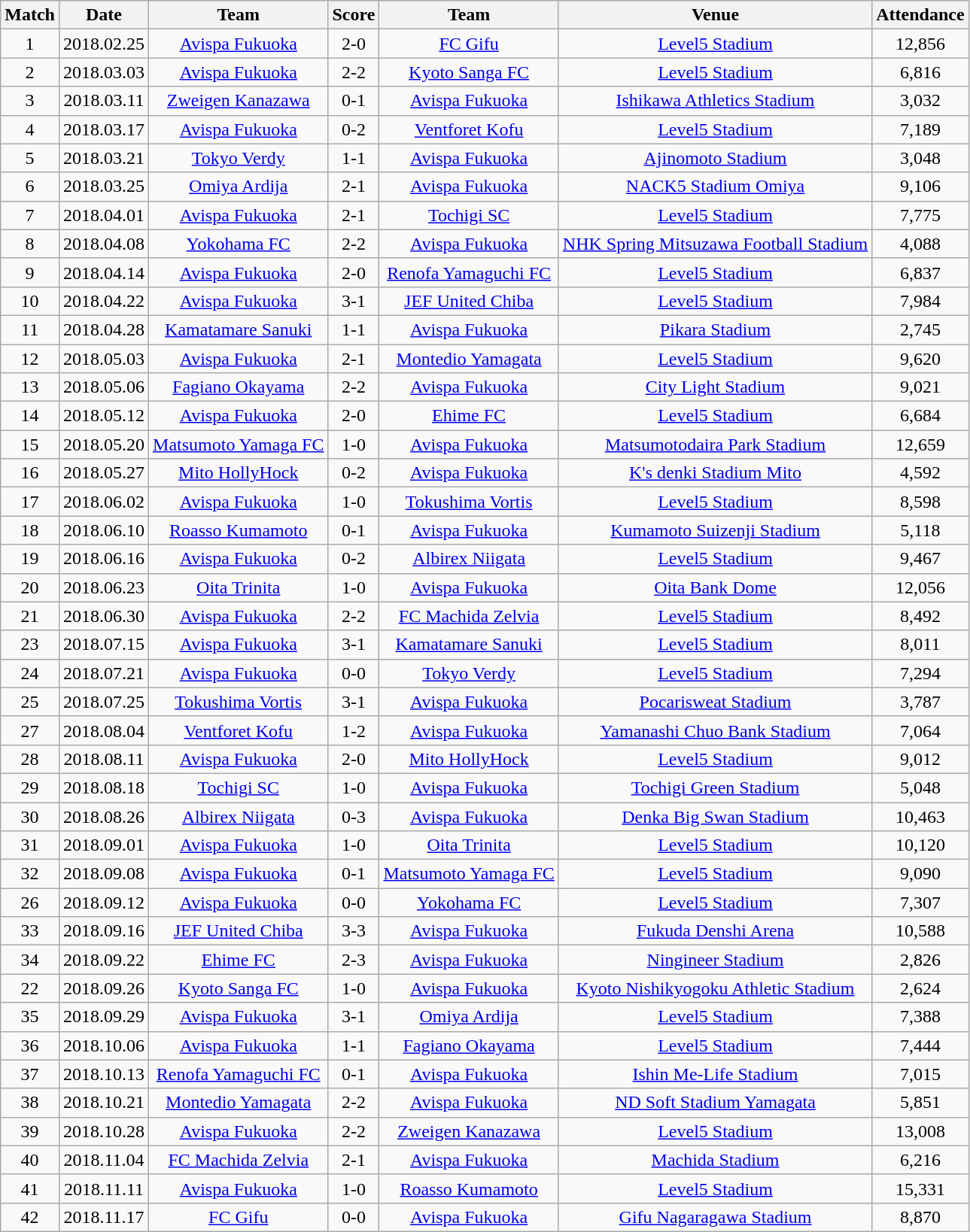<table class="wikitable" style="text-align:center;">
<tr>
<th>Match</th>
<th>Date</th>
<th>Team</th>
<th>Score</th>
<th>Team</th>
<th>Venue</th>
<th>Attendance</th>
</tr>
<tr>
<td>1</td>
<td>2018.02.25</td>
<td><a href='#'>Avispa Fukuoka</a></td>
<td>2-0</td>
<td><a href='#'>FC Gifu</a></td>
<td><a href='#'>Level5 Stadium</a></td>
<td>12,856</td>
</tr>
<tr>
<td>2</td>
<td>2018.03.03</td>
<td><a href='#'>Avispa Fukuoka</a></td>
<td>2-2</td>
<td><a href='#'>Kyoto Sanga FC</a></td>
<td><a href='#'>Level5 Stadium</a></td>
<td>6,816</td>
</tr>
<tr>
<td>3</td>
<td>2018.03.11</td>
<td><a href='#'>Zweigen Kanazawa</a></td>
<td>0-1</td>
<td><a href='#'>Avispa Fukuoka</a></td>
<td><a href='#'>Ishikawa Athletics Stadium</a></td>
<td>3,032</td>
</tr>
<tr>
<td>4</td>
<td>2018.03.17</td>
<td><a href='#'>Avispa Fukuoka</a></td>
<td>0-2</td>
<td><a href='#'>Ventforet Kofu</a></td>
<td><a href='#'>Level5 Stadium</a></td>
<td>7,189</td>
</tr>
<tr>
<td>5</td>
<td>2018.03.21</td>
<td><a href='#'>Tokyo Verdy</a></td>
<td>1-1</td>
<td><a href='#'>Avispa Fukuoka</a></td>
<td><a href='#'>Ajinomoto Stadium</a></td>
<td>3,048</td>
</tr>
<tr>
<td>6</td>
<td>2018.03.25</td>
<td><a href='#'>Omiya Ardija</a></td>
<td>2-1</td>
<td><a href='#'>Avispa Fukuoka</a></td>
<td><a href='#'>NACK5 Stadium Omiya</a></td>
<td>9,106</td>
</tr>
<tr>
<td>7</td>
<td>2018.04.01</td>
<td><a href='#'>Avispa Fukuoka</a></td>
<td>2-1</td>
<td><a href='#'>Tochigi SC</a></td>
<td><a href='#'>Level5 Stadium</a></td>
<td>7,775</td>
</tr>
<tr>
<td>8</td>
<td>2018.04.08</td>
<td><a href='#'>Yokohama FC</a></td>
<td>2-2</td>
<td><a href='#'>Avispa Fukuoka</a></td>
<td><a href='#'>NHK Spring Mitsuzawa Football Stadium</a></td>
<td>4,088</td>
</tr>
<tr>
<td>9</td>
<td>2018.04.14</td>
<td><a href='#'>Avispa Fukuoka</a></td>
<td>2-0</td>
<td><a href='#'>Renofa Yamaguchi FC</a></td>
<td><a href='#'>Level5 Stadium</a></td>
<td>6,837</td>
</tr>
<tr>
<td>10</td>
<td>2018.04.22</td>
<td><a href='#'>Avispa Fukuoka</a></td>
<td>3-1</td>
<td><a href='#'>JEF United Chiba</a></td>
<td><a href='#'>Level5 Stadium</a></td>
<td>7,984</td>
</tr>
<tr>
<td>11</td>
<td>2018.04.28</td>
<td><a href='#'>Kamatamare Sanuki</a></td>
<td>1-1</td>
<td><a href='#'>Avispa Fukuoka</a></td>
<td><a href='#'>Pikara Stadium</a></td>
<td>2,745</td>
</tr>
<tr>
<td>12</td>
<td>2018.05.03</td>
<td><a href='#'>Avispa Fukuoka</a></td>
<td>2-1</td>
<td><a href='#'>Montedio Yamagata</a></td>
<td><a href='#'>Level5 Stadium</a></td>
<td>9,620</td>
</tr>
<tr>
<td>13</td>
<td>2018.05.06</td>
<td><a href='#'>Fagiano Okayama</a></td>
<td>2-2</td>
<td><a href='#'>Avispa Fukuoka</a></td>
<td><a href='#'>City Light Stadium</a></td>
<td>9,021</td>
</tr>
<tr>
<td>14</td>
<td>2018.05.12</td>
<td><a href='#'>Avispa Fukuoka</a></td>
<td>2-0</td>
<td><a href='#'>Ehime FC</a></td>
<td><a href='#'>Level5 Stadium</a></td>
<td>6,684</td>
</tr>
<tr>
<td>15</td>
<td>2018.05.20</td>
<td><a href='#'>Matsumoto Yamaga FC</a></td>
<td>1-0</td>
<td><a href='#'>Avispa Fukuoka</a></td>
<td><a href='#'>Matsumotodaira Park Stadium</a></td>
<td>12,659</td>
</tr>
<tr>
<td>16</td>
<td>2018.05.27</td>
<td><a href='#'>Mito HollyHock</a></td>
<td>0-2</td>
<td><a href='#'>Avispa Fukuoka</a></td>
<td><a href='#'>K's denki Stadium Mito</a></td>
<td>4,592</td>
</tr>
<tr>
<td>17</td>
<td>2018.06.02</td>
<td><a href='#'>Avispa Fukuoka</a></td>
<td>1-0</td>
<td><a href='#'>Tokushima Vortis</a></td>
<td><a href='#'>Level5 Stadium</a></td>
<td>8,598</td>
</tr>
<tr>
<td>18</td>
<td>2018.06.10</td>
<td><a href='#'>Roasso Kumamoto</a></td>
<td>0-1</td>
<td><a href='#'>Avispa Fukuoka</a></td>
<td><a href='#'>Kumamoto Suizenji Stadium</a></td>
<td>5,118</td>
</tr>
<tr>
<td>19</td>
<td>2018.06.16</td>
<td><a href='#'>Avispa Fukuoka</a></td>
<td>0-2</td>
<td><a href='#'>Albirex Niigata</a></td>
<td><a href='#'>Level5 Stadium</a></td>
<td>9,467</td>
</tr>
<tr>
<td>20</td>
<td>2018.06.23</td>
<td><a href='#'>Oita Trinita</a></td>
<td>1-0</td>
<td><a href='#'>Avispa Fukuoka</a></td>
<td><a href='#'>Oita Bank Dome</a></td>
<td>12,056</td>
</tr>
<tr>
<td>21</td>
<td>2018.06.30</td>
<td><a href='#'>Avispa Fukuoka</a></td>
<td>2-2</td>
<td><a href='#'>FC Machida Zelvia</a></td>
<td><a href='#'>Level5 Stadium</a></td>
<td>8,492</td>
</tr>
<tr>
<td>23</td>
<td>2018.07.15</td>
<td><a href='#'>Avispa Fukuoka</a></td>
<td>3-1</td>
<td><a href='#'>Kamatamare Sanuki</a></td>
<td><a href='#'>Level5 Stadium</a></td>
<td>8,011</td>
</tr>
<tr>
<td>24</td>
<td>2018.07.21</td>
<td><a href='#'>Avispa Fukuoka</a></td>
<td>0-0</td>
<td><a href='#'>Tokyo Verdy</a></td>
<td><a href='#'>Level5 Stadium</a></td>
<td>7,294</td>
</tr>
<tr>
<td>25</td>
<td>2018.07.25</td>
<td><a href='#'>Tokushima Vortis</a></td>
<td>3-1</td>
<td><a href='#'>Avispa Fukuoka</a></td>
<td><a href='#'>Pocarisweat Stadium</a></td>
<td>3,787</td>
</tr>
<tr>
<td>27</td>
<td>2018.08.04</td>
<td><a href='#'>Ventforet Kofu</a></td>
<td>1-2</td>
<td><a href='#'>Avispa Fukuoka</a></td>
<td><a href='#'>Yamanashi Chuo Bank Stadium</a></td>
<td>7,064</td>
</tr>
<tr>
<td>28</td>
<td>2018.08.11</td>
<td><a href='#'>Avispa Fukuoka</a></td>
<td>2-0</td>
<td><a href='#'>Mito HollyHock</a></td>
<td><a href='#'>Level5 Stadium</a></td>
<td>9,012</td>
</tr>
<tr>
<td>29</td>
<td>2018.08.18</td>
<td><a href='#'>Tochigi SC</a></td>
<td>1-0</td>
<td><a href='#'>Avispa Fukuoka</a></td>
<td><a href='#'>Tochigi Green Stadium</a></td>
<td>5,048</td>
</tr>
<tr>
<td>30</td>
<td>2018.08.26</td>
<td><a href='#'>Albirex Niigata</a></td>
<td>0-3</td>
<td><a href='#'>Avispa Fukuoka</a></td>
<td><a href='#'>Denka Big Swan Stadium</a></td>
<td>10,463</td>
</tr>
<tr>
<td>31</td>
<td>2018.09.01</td>
<td><a href='#'>Avispa Fukuoka</a></td>
<td>1-0</td>
<td><a href='#'>Oita Trinita</a></td>
<td><a href='#'>Level5 Stadium</a></td>
<td>10,120</td>
</tr>
<tr>
<td>32</td>
<td>2018.09.08</td>
<td><a href='#'>Avispa Fukuoka</a></td>
<td>0-1</td>
<td><a href='#'>Matsumoto Yamaga FC</a></td>
<td><a href='#'>Level5 Stadium</a></td>
<td>9,090</td>
</tr>
<tr>
<td>26</td>
<td>2018.09.12</td>
<td><a href='#'>Avispa Fukuoka</a></td>
<td>0-0</td>
<td><a href='#'>Yokohama FC</a></td>
<td><a href='#'>Level5 Stadium</a></td>
<td>7,307</td>
</tr>
<tr>
<td>33</td>
<td>2018.09.16</td>
<td><a href='#'>JEF United Chiba</a></td>
<td>3-3</td>
<td><a href='#'>Avispa Fukuoka</a></td>
<td><a href='#'>Fukuda Denshi Arena</a></td>
<td>10,588</td>
</tr>
<tr>
<td>34</td>
<td>2018.09.22</td>
<td><a href='#'>Ehime FC</a></td>
<td>2-3</td>
<td><a href='#'>Avispa Fukuoka</a></td>
<td><a href='#'>Ningineer Stadium</a></td>
<td>2,826</td>
</tr>
<tr>
<td>22</td>
<td>2018.09.26</td>
<td><a href='#'>Kyoto Sanga FC</a></td>
<td>1-0</td>
<td><a href='#'>Avispa Fukuoka</a></td>
<td><a href='#'>Kyoto Nishikyogoku Athletic Stadium</a></td>
<td>2,624</td>
</tr>
<tr>
<td>35</td>
<td>2018.09.29</td>
<td><a href='#'>Avispa Fukuoka</a></td>
<td>3-1</td>
<td><a href='#'>Omiya Ardija</a></td>
<td><a href='#'>Level5 Stadium</a></td>
<td>7,388</td>
</tr>
<tr>
<td>36</td>
<td>2018.10.06</td>
<td><a href='#'>Avispa Fukuoka</a></td>
<td>1-1</td>
<td><a href='#'>Fagiano Okayama</a></td>
<td><a href='#'>Level5 Stadium</a></td>
<td>7,444</td>
</tr>
<tr>
<td>37</td>
<td>2018.10.13</td>
<td><a href='#'>Renofa Yamaguchi FC</a></td>
<td>0-1</td>
<td><a href='#'>Avispa Fukuoka</a></td>
<td><a href='#'>Ishin Me-Life Stadium</a></td>
<td>7,015</td>
</tr>
<tr>
<td>38</td>
<td>2018.10.21</td>
<td><a href='#'>Montedio Yamagata</a></td>
<td>2-2</td>
<td><a href='#'>Avispa Fukuoka</a></td>
<td><a href='#'>ND Soft Stadium Yamagata</a></td>
<td>5,851</td>
</tr>
<tr>
<td>39</td>
<td>2018.10.28</td>
<td><a href='#'>Avispa Fukuoka</a></td>
<td>2-2</td>
<td><a href='#'>Zweigen Kanazawa</a></td>
<td><a href='#'>Level5 Stadium</a></td>
<td>13,008</td>
</tr>
<tr>
<td>40</td>
<td>2018.11.04</td>
<td><a href='#'>FC Machida Zelvia</a></td>
<td>2-1</td>
<td><a href='#'>Avispa Fukuoka</a></td>
<td><a href='#'>Machida Stadium</a></td>
<td>6,216</td>
</tr>
<tr>
<td>41</td>
<td>2018.11.11</td>
<td><a href='#'>Avispa Fukuoka</a></td>
<td>1-0</td>
<td><a href='#'>Roasso Kumamoto</a></td>
<td><a href='#'>Level5 Stadium</a></td>
<td>15,331</td>
</tr>
<tr>
<td>42</td>
<td>2018.11.17</td>
<td><a href='#'>FC Gifu</a></td>
<td>0-0</td>
<td><a href='#'>Avispa Fukuoka</a></td>
<td><a href='#'>Gifu Nagaragawa Stadium</a></td>
<td>8,870</td>
</tr>
</table>
